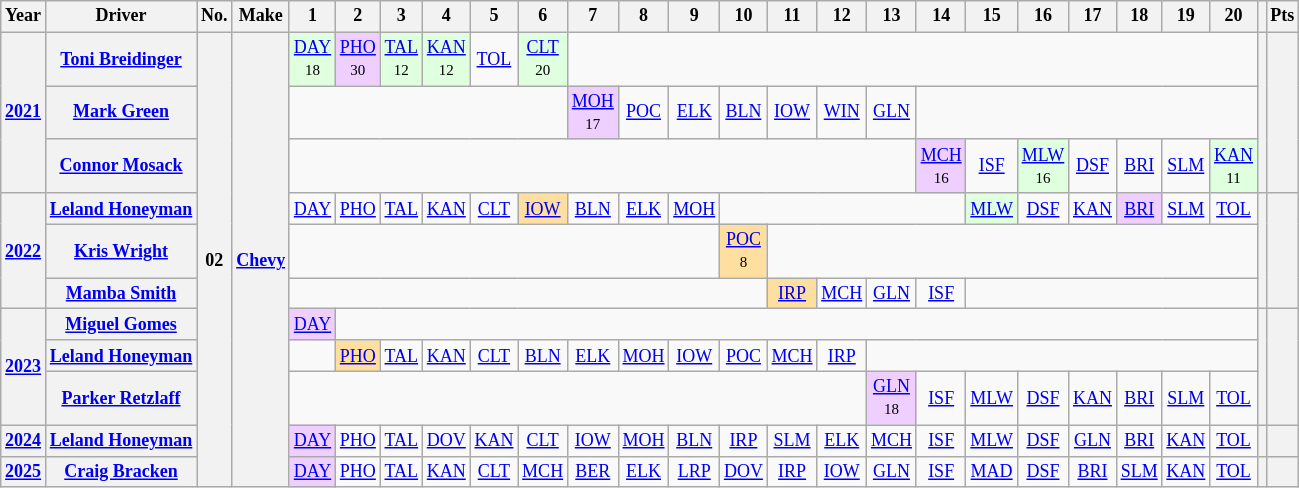<table class="wikitable" style="text-align:center; font-size:75%">
<tr>
<th>Year</th>
<th>Driver</th>
<th>No.</th>
<th>Make</th>
<th>1</th>
<th>2</th>
<th>3</th>
<th>4</th>
<th>5</th>
<th>6</th>
<th>7</th>
<th>8</th>
<th>9</th>
<th>10</th>
<th>11</th>
<th>12</th>
<th>13</th>
<th>14</th>
<th>15</th>
<th>16</th>
<th>17</th>
<th>18</th>
<th>19</th>
<th>20</th>
<th></th>
<th>Pts</th>
</tr>
<tr>
<th rowspan=3><a href='#'>2021</a></th>
<th><a href='#'>Toni Breidinger</a></th>
<th rowspan=11>02</th>
<th rowspan=11><a href='#'>Chevy</a></th>
<td style="background:#DFFFDF;"><a href='#'>DAY</a><br><small>18</small></td>
<td style="background:#EFCFFF;"><a href='#'>PHO</a><br><small>30</small></td>
<td style="background:#DFFFDF;"><a href='#'>TAL</a><br><small>12</small></td>
<td style="background:#DFFFDF;"><a href='#'>KAN</a><br><small>12</small></td>
<td><a href='#'>TOL</a></td>
<td style="background:#DFFFDF;"><a href='#'>CLT</a><br><small>20</small></td>
<td colspan=14></td>
<th rowspan=3></th>
<th rowspan=3></th>
</tr>
<tr>
<th><a href='#'>Mark Green</a></th>
<td colspan=6></td>
<td style="background:#EFCFFF;"><a href='#'>MOH</a><br><small>17</small></td>
<td><a href='#'>POC</a></td>
<td><a href='#'>ELK</a></td>
<td><a href='#'>BLN</a></td>
<td><a href='#'>IOW</a></td>
<td><a href='#'>WIN</a></td>
<td><a href='#'>GLN</a></td>
<td colspan=7></td>
</tr>
<tr>
<th><a href='#'>Connor Mosack</a></th>
<td colspan=13></td>
<td style="background:#EFCFFF;"><a href='#'>MCH</a><br><small>16</small></td>
<td><a href='#'>ISF</a></td>
<td style="background:#DFFFDF;"><a href='#'>MLW</a><br><small>16</small></td>
<td><a href='#'>DSF</a></td>
<td><a href='#'>BRI</a></td>
<td><a href='#'>SLM</a></td>
<td style="background:#DFFFDF;"><a href='#'>KAN</a><br><small>11</small></td>
</tr>
<tr>
<th rowspan=3><a href='#'>2022</a></th>
<th><a href='#'>Leland Honeyman</a></th>
<td><a href='#'>DAY</a></td>
<td><a href='#'>PHO</a></td>
<td><a href='#'>TAL</a></td>
<td><a href='#'>KAN</a></td>
<td><a href='#'>CLT</a></td>
<td style="background:#FFDF9F;"><a href='#'>IOW</a><br></td>
<td><a href='#'>BLN</a></td>
<td><a href='#'>ELK</a></td>
<td><a href='#'>MOH</a></td>
<td colspan=5></td>
<td style="background:#DFFFDF;"><a href='#'>MLW</a><br></td>
<td><a href='#'>DSF</a></td>
<td><a href='#'>KAN</a></td>
<td style="background:#EFCFFF;"><a href='#'>BRI</a><br></td>
<td><a href='#'>SLM</a></td>
<td><a href='#'>TOL</a></td>
<th rowspan=3></th>
<th rowspan=3></th>
</tr>
<tr>
<th><a href='#'>Kris Wright</a></th>
<td colspan=9></td>
<td style="background:#FFDF9F;"><a href='#'>POC</a><br><small>8</small></td>
<td colspan=10></td>
</tr>
<tr>
<th><a href='#'>Mamba Smith</a></th>
<td colspan=10></td>
<td style="background:#FFDF9F;"><a href='#'>IRP</a><br></td>
<td><a href='#'>MCH</a></td>
<td><a href='#'>GLN</a></td>
<td><a href='#'>ISF</a></td>
<td colspan=6></td>
</tr>
<tr>
<th rowspan=3><a href='#'>2023</a></th>
<th><a href='#'>Miguel Gomes</a></th>
<td style="background:#EFCFFF;"><a href='#'>DAY</a><br></td>
<td colspan=19></td>
<th rowspan=3></th>
<th rowspan=3></th>
</tr>
<tr>
<th><a href='#'>Leland Honeyman</a></th>
<td></td>
<td style="background:#FFDF9F;"><a href='#'>PHO</a><br></td>
<td><a href='#'>TAL</a></td>
<td><a href='#'>KAN</a></td>
<td><a href='#'>CLT</a></td>
<td><a href='#'>BLN</a></td>
<td><a href='#'>ELK</a></td>
<td><a href='#'>MOH</a></td>
<td><a href='#'>IOW</a></td>
<td><a href='#'>POC</a></td>
<td><a href='#'>MCH</a></td>
<td><a href='#'>IRP</a></td>
<td colspan=8></td>
</tr>
<tr>
<th><a href='#'>Parker Retzlaff</a></th>
<td colspan=12></td>
<td style="background:#EFCFFF;"><a href='#'>GLN</a><br><small>18</small></td>
<td><a href='#'>ISF</a></td>
<td><a href='#'>MLW</a></td>
<td><a href='#'>DSF</a></td>
<td><a href='#'>KAN</a></td>
<td><a href='#'>BRI</a></td>
<td><a href='#'>SLM</a></td>
<td><a href='#'>TOL</a></td>
</tr>
<tr>
<th><a href='#'>2024</a></th>
<th><a href='#'>Leland Honeyman</a></th>
<td style="background:#EFCFFF;"><a href='#'>DAY</a><br></td>
<td><a href='#'>PHO</a></td>
<td><a href='#'>TAL</a></td>
<td><a href='#'>DOV</a></td>
<td><a href='#'>KAN</a></td>
<td><a href='#'>CLT</a></td>
<td><a href='#'>IOW</a></td>
<td><a href='#'>MOH</a></td>
<td><a href='#'>BLN</a></td>
<td><a href='#'>IRP</a></td>
<td><a href='#'>SLM</a></td>
<td><a href='#'>ELK</a></td>
<td><a href='#'>MCH</a></td>
<td><a href='#'>ISF</a></td>
<td><a href='#'>MLW</a></td>
<td><a href='#'>DSF</a></td>
<td><a href='#'>GLN</a></td>
<td><a href='#'>BRI</a></td>
<td><a href='#'>KAN</a></td>
<td><a href='#'>TOL</a></td>
<th></th>
<th></th>
</tr>
<tr>
<th><a href='#'>2025</a></th>
<th><a href='#'>Craig Bracken</a></th>
<td style="background:#EFCFFF;"><a href='#'>DAY</a><br></td>
<td><a href='#'>PHO</a></td>
<td><a href='#'>TAL</a></td>
<td><a href='#'>KAN</a></td>
<td><a href='#'>CLT</a></td>
<td><a href='#'>MCH</a></td>
<td><a href='#'>BER</a></td>
<td><a href='#'>ELK</a></td>
<td><a href='#'>LRP</a></td>
<td><a href='#'>DOV</a></td>
<td><a href='#'>IRP</a></td>
<td><a href='#'>IOW</a></td>
<td><a href='#'>GLN</a></td>
<td><a href='#'>ISF</a></td>
<td><a href='#'>MAD</a></td>
<td><a href='#'>DSF</a></td>
<td><a href='#'>BRI</a></td>
<td><a href='#'>SLM</a></td>
<td><a href='#'>KAN</a></td>
<td><a href='#'>TOL</a></td>
<th></th>
<th></th>
</tr>
</table>
